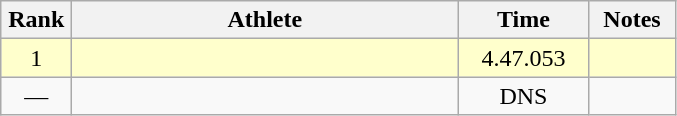<table class=wikitable style="text-align:center">
<tr>
<th width=40>Rank</th>
<th width=250>Athlete</th>
<th width=80>Time</th>
<th width=50>Notes</th>
</tr>
<tr bgcolor="#ffffcc">
<td>1</td>
<td align=left></td>
<td>4.47.053</td>
<td></td>
</tr>
<tr>
<td>—</td>
<td align=left></td>
<td>DNS</td>
<td></td>
</tr>
</table>
